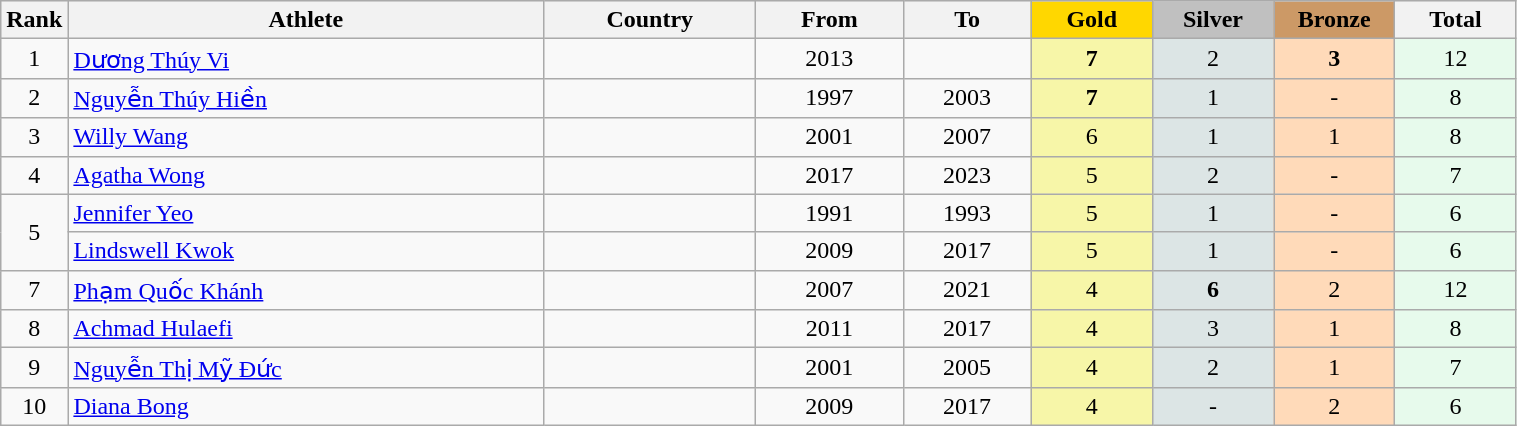<table class="wikitable plainrowheaders" width=80% style="text-align:center;">
<tr style="background-color:#EDEDED;">
<th class="hintergrundfarbe5" style="width:1em">Rank</th>
<th class="hintergrundfarbe5">Athlete</th>
<th class="hintergrundfarbe5">Country</th>
<th class="hintergrundfarbe5">From</th>
<th class="hintergrundfarbe5">To</th>
<th style="background:    gold; width:8%">Gold</th>
<th style="background:  silver; width:8%">Silver</th>
<th style="background: #CC9966; width:8%">Bronze</th>
<th class="hintergrundfarbe5" style="width:8%">Total</th>
</tr>
<tr style="text-align: center;">
<td>1</td>
<td style="text-align: left;"><a href='#'>Dương Thúy Vi</a></td>
<td style="text-align: left;"></td>
<td>2013</td>
<td></td>
<td bgcolor="#F7F6A8"><strong>7</strong></td>
<td bgcolor="#DCE5E5">2</td>
<td bgcolor="#FFDAB9"><strong>3</strong></td>
<td bgcolor="#E7FAEC">12</td>
</tr>
<tr style="text-align: center;">
<td>2</td>
<td style="text-align: left;"><a href='#'>Nguyễn Thúy Hiền</a></td>
<td style="text-align: left;"></td>
<td>1997</td>
<td>2003</td>
<td bgcolor="#F7F6A8"><strong>7</strong></td>
<td bgcolor="#DCE5E5">1</td>
<td bgcolor="#FFDAB9">-</td>
<td bgcolor="#E7FAEC">8</td>
</tr>
<tr style="text-align: center;">
<td>3</td>
<td style="text-align: left;"><a href='#'>Willy Wang</a></td>
<td style="text-align: left;"></td>
<td>2001</td>
<td>2007</td>
<td bgcolor="#F7F6A8">6</td>
<td bgcolor="#DCE5E5">1</td>
<td bgcolor="#FFDAB9">1</td>
<td bgcolor="#E7FAEC">8</td>
</tr>
<tr style="text-align: center;">
<td>4</td>
<td style="text-align: left;"><a href='#'>Agatha Wong</a></td>
<td style="text-align: left;"></td>
<td>2017</td>
<td>2023</td>
<td bgcolor="#F7F6A8">5</td>
<td bgcolor="#DCE5E5">2</td>
<td bgcolor="#FFDAB9">-</td>
<td bgcolor="#E7FAEC">7</td>
</tr>
<tr>
<td rowspan="2">5</td>
<td style="text-align: left;"><a href='#'>Jennifer Yeo</a></td>
<td style="text-align: left;"></td>
<td>1991</td>
<td>1993</td>
<td bgcolor="#F7F6A8">5</td>
<td bgcolor="#DCE5E5">1</td>
<td bgcolor="#FFDAB9">-</td>
<td bgcolor="#E7FAEC">6</td>
</tr>
<tr style="text-align: center;">
<td style="text-align: left;"><a href='#'>Lindswell Kwok</a></td>
<td style="text-align: left;"></td>
<td>2009</td>
<td>2017</td>
<td bgcolor="#F7F6A8">5</td>
<td bgcolor="#DCE5E5">1</td>
<td bgcolor="#FFDAB9">-</td>
<td bgcolor="#E7FAEC">6</td>
</tr>
<tr style="text-align: center;">
<td>7</td>
<td style="text-align: left;"><a href='#'>Phạm Quốc Khánh</a></td>
<td style="text-align: left;"></td>
<td>2007</td>
<td>2021</td>
<td bgcolor="#F7F6A8">4</td>
<td bgcolor="#DCE5E5"><strong>6</strong></td>
<td bgcolor="#FFDAB9">2</td>
<td bgcolor="#E7FAEC">12</td>
</tr>
<tr style="text-align: center;">
<td>8</td>
<td style="text-align: left;"><a href='#'>Achmad Hulaefi</a></td>
<td style="text-align: left;"></td>
<td>2011</td>
<td>2017</td>
<td bgcolor="#F7F6A8">4</td>
<td bgcolor="#DCE5E5">3</td>
<td bgcolor="#FFDAB9">1</td>
<td bgcolor="#E7FAEC">8</td>
</tr>
<tr style="text-align: center;">
<td>9</td>
<td style="text-align: left;"><a href='#'>Nguyễn Thị Mỹ Đức</a></td>
<td style="text-align: left;"></td>
<td>2001</td>
<td>2005</td>
<td bgcolor="#F7F6A8">4</td>
<td bgcolor="#DCE5E5">2</td>
<td bgcolor="#FFDAB9">1</td>
<td bgcolor="#E7FAEC">7</td>
</tr>
<tr style="text-align: center;">
<td>10</td>
<td style="text-align: left;"><a href='#'>Diana Bong</a></td>
<td style="text-align: left;"></td>
<td>2009</td>
<td>2017</td>
<td bgcolor="#F7F6A8">4</td>
<td bgcolor="#DCE5E5">-</td>
<td bgcolor="#FFDAB9">2</td>
<td bgcolor="#E7FAEC">6</td>
</tr>
</table>
